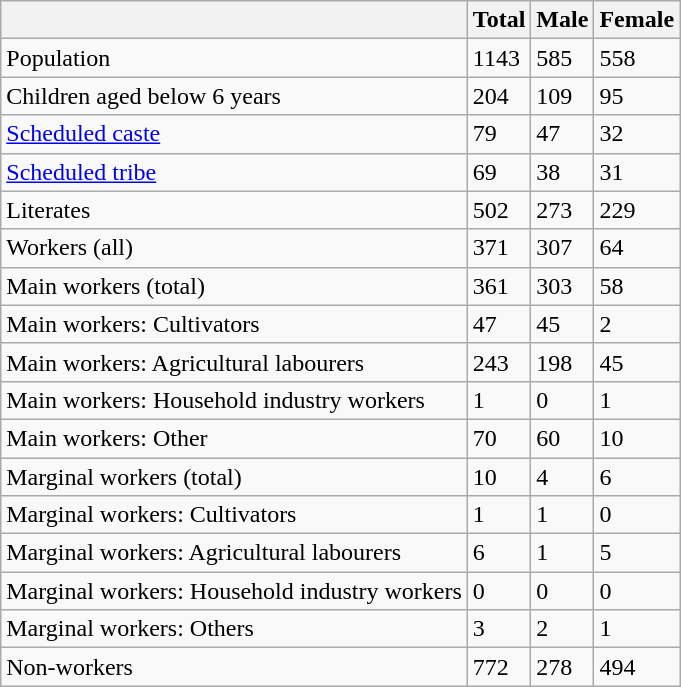<table class="wikitable sortable">
<tr>
<th></th>
<th>Total</th>
<th>Male</th>
<th>Female</th>
</tr>
<tr>
<td>Population</td>
<td>1143</td>
<td>585</td>
<td>558</td>
</tr>
<tr>
<td>Children aged below 6 years</td>
<td>204</td>
<td>109</td>
<td>95</td>
</tr>
<tr>
<td><a href='#'>Scheduled caste</a></td>
<td>79</td>
<td>47</td>
<td>32</td>
</tr>
<tr>
<td><a href='#'>Scheduled tribe</a></td>
<td>69</td>
<td>38</td>
<td>31</td>
</tr>
<tr>
<td>Literates</td>
<td>502</td>
<td>273</td>
<td>229</td>
</tr>
<tr>
<td>Workers (all)</td>
<td>371</td>
<td>307</td>
<td>64</td>
</tr>
<tr>
<td>Main workers (total)</td>
<td>361</td>
<td>303</td>
<td>58</td>
</tr>
<tr>
<td>Main workers: Cultivators</td>
<td>47</td>
<td>45</td>
<td>2</td>
</tr>
<tr>
<td>Main workers: Agricultural labourers</td>
<td>243</td>
<td>198</td>
<td>45</td>
</tr>
<tr>
<td>Main workers: Household industry workers</td>
<td>1</td>
<td>0</td>
<td>1</td>
</tr>
<tr>
<td>Main workers: Other</td>
<td>70</td>
<td>60</td>
<td>10</td>
</tr>
<tr>
<td>Marginal workers (total)</td>
<td>10</td>
<td>4</td>
<td>6</td>
</tr>
<tr>
<td>Marginal workers: Cultivators</td>
<td>1</td>
<td>1</td>
<td>0</td>
</tr>
<tr>
<td>Marginal workers: Agricultural labourers</td>
<td>6</td>
<td>1</td>
<td>5</td>
</tr>
<tr>
<td>Marginal workers: Household industry workers</td>
<td>0</td>
<td>0</td>
<td>0</td>
</tr>
<tr>
<td>Marginal workers: Others</td>
<td>3</td>
<td>2</td>
<td>1</td>
</tr>
<tr>
<td>Non-workers</td>
<td>772</td>
<td>278</td>
<td>494</td>
</tr>
</table>
